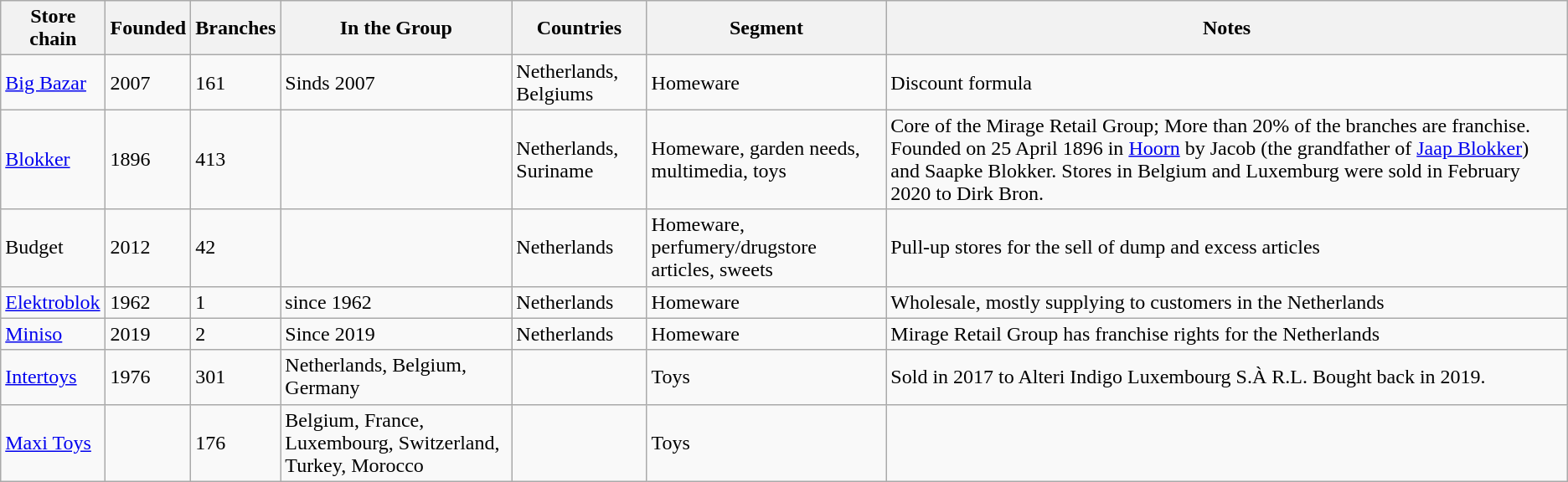<table class="wikitable">
<tr>
<th>Store chain</th>
<th>Founded</th>
<th>Branches</th>
<th>In the Group</th>
<th>Countries</th>
<th>Segment</th>
<th>Notes</th>
</tr>
<tr>
<td><a href='#'>Big Bazar</a></td>
<td>2007</td>
<td>161</td>
<td>Sinds 2007</td>
<td>Netherlands, Belgiums</td>
<td>Homeware</td>
<td>Discount formula</td>
</tr>
<tr>
<td><a href='#'>Blokker</a></td>
<td>1896</td>
<td>413</td>
<td></td>
<td>Netherlands, Suriname</td>
<td>Homeware, garden needs, multimedia, toys</td>
<td>Core of the Mirage Retail Group; More than 20% of the branches are franchise. Founded on 25 April 1896 in <a href='#'>Hoorn</a> by Jacob (the grandfather of <a href='#'>Jaap Blokker</a>) and Saapke Blokker. Stores in Belgium and Luxemburg were sold in February 2020 to Dirk Bron.</td>
</tr>
<tr>
<td>Budget</td>
<td>2012</td>
<td>42</td>
<td></td>
<td>Netherlands</td>
<td>Homeware, perfumery/drugstore articles, sweets</td>
<td>Pull-up stores for the sell of dump and excess articles</td>
</tr>
<tr>
<td><a href='#'>Elektroblok</a></td>
<td>1962</td>
<td>1</td>
<td>since 1962</td>
<td>Netherlands</td>
<td>Homeware</td>
<td>Wholesale, mostly supplying to customers in the Netherlands</td>
</tr>
<tr>
<td><a href='#'>Miniso</a></td>
<td>2019</td>
<td>2</td>
<td>Since 2019</td>
<td>Netherlands</td>
<td>Homeware</td>
<td>Mirage Retail Group has franchise rights for the Netherlands</td>
</tr>
<tr>
<td><a href='#'>Intertoys</a></td>
<td>1976</td>
<td>301</td>
<td>Netherlands, Belgium, Germany</td>
<td></td>
<td>Toys</td>
<td>Sold in 2017 to Alteri Indigo Luxembourg S.À R.L. Bought back in 2019.</td>
</tr>
<tr>
<td><a href='#'>Maxi Toys</a></td>
<td></td>
<td>176</td>
<td>Belgium, France, Luxembourg, Switzerland, Turkey, Morocco</td>
<td></td>
<td>Toys</td>
<td></td>
</tr>
</table>
